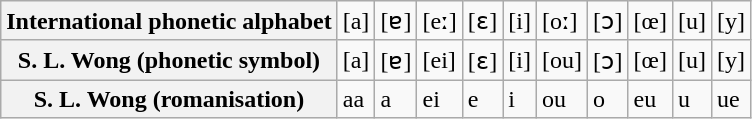<table class="wikitable">
<tr>
<th>International phonetic alphabet</th>
<td>[a]</td>
<td>[ɐ]</td>
<td>[eː]</td>
<td>[ɛ]</td>
<td>[i]</td>
<td>[oː]</td>
<td>[ɔ]</td>
<td>[œ]</td>
<td>[u]</td>
<td>[y]</td>
</tr>
<tr>
<th>S. L. Wong (phonetic symbol)</th>
<td>[a]</td>
<td>[ɐ]</td>
<td>[ei]</td>
<td>[ɛ]</td>
<td>[i]</td>
<td>[ou]</td>
<td>[ɔ]</td>
<td>[œ]</td>
<td>[u]</td>
<td>[y]</td>
</tr>
<tr>
<th>S. L. Wong (romanisation)</th>
<td>aa</td>
<td>a</td>
<td>ei</td>
<td>e</td>
<td>i</td>
<td>ou</td>
<td>o</td>
<td>eu</td>
<td>u</td>
<td>ue</td>
</tr>
</table>
